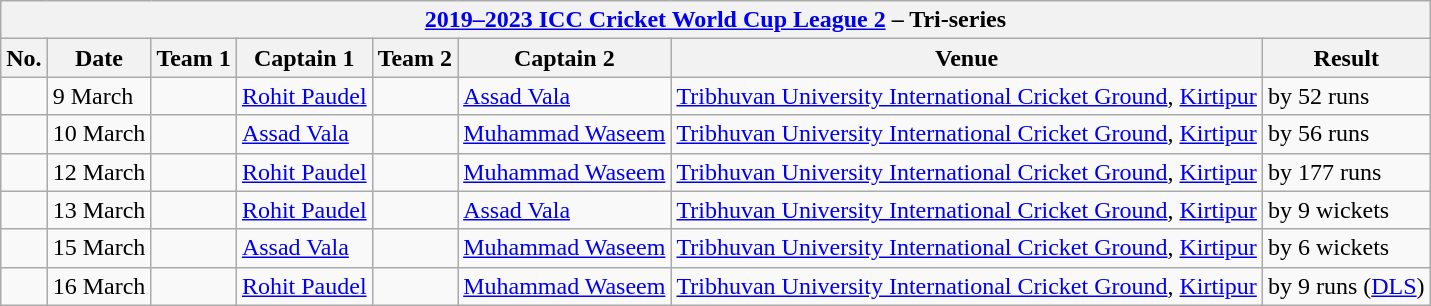<table class="wikitable">
<tr>
<th colspan="9"><a href='#'>2019–2023 ICC Cricket World Cup League 2</a> – Tri-series</th>
</tr>
<tr>
<th>No.</th>
<th>Date</th>
<th>Team 1</th>
<th>Captain 1</th>
<th>Team 2</th>
<th>Captain 2</th>
<th>Venue</th>
<th>Result</th>
</tr>
<tr>
<td></td>
<td>9 March</td>
<td></td>
<td><a href='#'>Rohit Paudel</a></td>
<td></td>
<td><a href='#'>Assad Vala</a></td>
<td><a href='#'>Tribhuvan University International Cricket Ground</a>, <a href='#'>Kirtipur</a></td>
<td> by 52 runs</td>
</tr>
<tr>
<td></td>
<td>10 March</td>
<td></td>
<td><a href='#'>Assad Vala</a></td>
<td></td>
<td><a href='#'>Muhammad Waseem</a></td>
<td><a href='#'>Tribhuvan University International Cricket Ground</a>, <a href='#'>Kirtipur</a></td>
<td> by 56 runs</td>
</tr>
<tr>
<td></td>
<td>12 March</td>
<td></td>
<td><a href='#'>Rohit Paudel</a></td>
<td></td>
<td><a href='#'>Muhammad Waseem</a></td>
<td><a href='#'>Tribhuvan University International Cricket Ground</a>, <a href='#'>Kirtipur</a></td>
<td> by 177 runs</td>
</tr>
<tr>
<td></td>
<td>13 March</td>
<td></td>
<td><a href='#'>Rohit Paudel</a></td>
<td></td>
<td><a href='#'>Assad Vala</a></td>
<td><a href='#'>Tribhuvan University International Cricket Ground</a>, <a href='#'>Kirtipur</a></td>
<td> by 9 wickets</td>
</tr>
<tr>
<td></td>
<td>15 March</td>
<td></td>
<td><a href='#'>Assad Vala</a></td>
<td></td>
<td><a href='#'>Muhammad Waseem</a></td>
<td><a href='#'>Tribhuvan University International Cricket Ground</a>, <a href='#'>Kirtipur</a></td>
<td> by 6 wickets</td>
</tr>
<tr>
<td></td>
<td>16 March</td>
<td></td>
<td><a href='#'>Rohit Paudel</a></td>
<td></td>
<td><a href='#'>Muhammad Waseem</a></td>
<td><a href='#'>Tribhuvan University International Cricket Ground</a>, <a href='#'>Kirtipur</a></td>
<td> by 9 runs (<a href='#'>DLS</a>)</td>
</tr>
</table>
